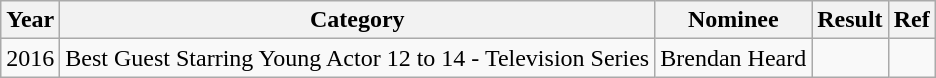<table class="wikitable">
<tr>
<th>Year</th>
<th>Category</th>
<th>Nominee</th>
<th>Result</th>
<th>Ref</th>
</tr>
<tr>
<td>2016</td>
<td>Best Guest Starring Young Actor 12 to 14 - Television Series</td>
<td>Brendan Heard</td>
<td></td>
<td></td>
</tr>
</table>
